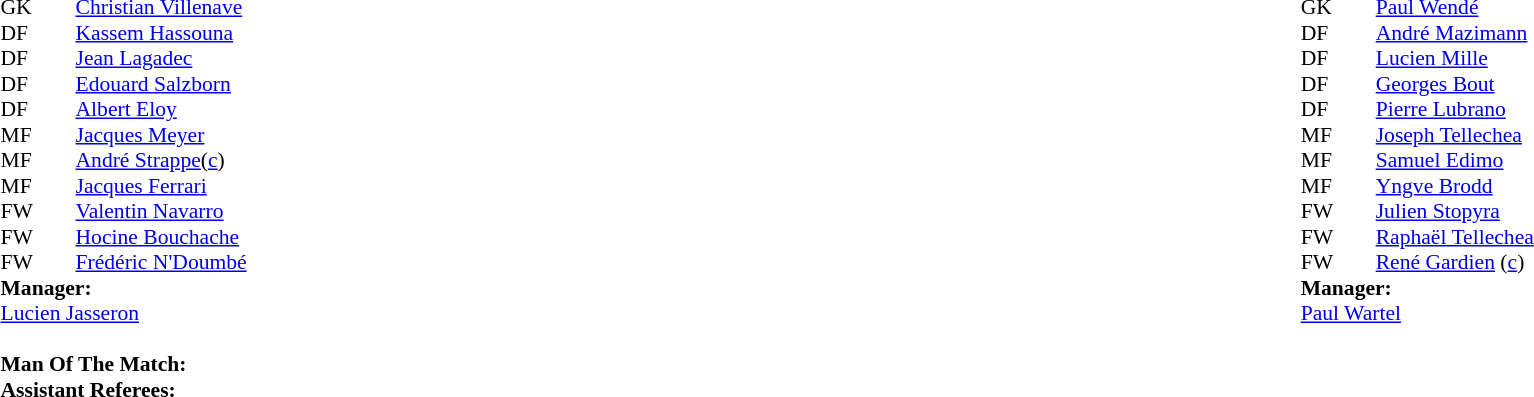<table width="100%">
<tr>
<td valign="top" width="50%"><br><table style="font-size: 90%" cellspacing="0" cellpadding="0">
<tr>
<td colspan="4"></td>
</tr>
<tr>
<th width=25></th>
<th width=25></th>
</tr>
<tr>
<td>GK</td>
<td><strong></strong></td>
<td> <a href='#'>Christian Villenave</a></td>
</tr>
<tr>
<td>DF</td>
<td><strong></strong></td>
<td> <a href='#'>Kassem Hassouna</a></td>
</tr>
<tr>
<td>DF</td>
<td><strong></strong></td>
<td> <a href='#'>Jean Lagadec</a></td>
</tr>
<tr>
<td>DF</td>
<td><strong></strong></td>
<td> <a href='#'>Edouard Salzborn</a></td>
</tr>
<tr>
<td>DF</td>
<td><strong></strong></td>
<td> <a href='#'>Albert Eloy</a></td>
</tr>
<tr>
<td>MF</td>
<td><strong></strong></td>
<td> <a href='#'>Jacques Meyer</a></td>
</tr>
<tr>
<td>MF</td>
<td><strong></strong></td>
<td> <a href='#'>André Strappe</a>(<a href='#'>c</a>)</td>
</tr>
<tr>
<td>MF</td>
<td><strong></strong></td>
<td> <a href='#'>Jacques Ferrari</a></td>
</tr>
<tr>
<td>FW</td>
<td><strong></strong></td>
<td> <a href='#'>Valentin Navarro</a></td>
</tr>
<tr>
<td>FW</td>
<td><strong></strong></td>
<td> <a href='#'>Hocine Bouchache</a></td>
</tr>
<tr>
<td>FW</td>
<td><strong></strong></td>
<td> <a href='#'>Frédéric N'Doumbé</a></td>
</tr>
<tr>
<td colspan=3><strong>Manager:</strong></td>
</tr>
<tr>
<td colspan=4> <a href='#'>Lucien Jasseron</a><br><br><strong>Man Of The Match:</strong><br><strong>Assistant Referees:</strong></td>
</tr>
</table>
</td>
<td valign="top" width="50%"><br><table style="font-size:90%" cellspacing="0" cellpadding="0" align=center>
<tr>
<td colspan=4></td>
</tr>
<tr>
<th width=25></th>
<th width=25></th>
</tr>
<tr>
<th width=25></th>
<th width=25></th>
</tr>
<tr>
<td>GK</td>
<td><strong></strong></td>
<td> <a href='#'>Paul Wendé</a></td>
</tr>
<tr>
<td>DF</td>
<td><strong></strong></td>
<td> <a href='#'>André Mazimann</a></td>
</tr>
<tr>
<td>DF</td>
<td><strong></strong></td>
<td> <a href='#'>Lucien Mille</a></td>
</tr>
<tr>
<td>DF</td>
<td><strong></strong></td>
<td> <a href='#'>Georges Bout</a></td>
</tr>
<tr>
<td>DF</td>
<td><strong></strong></td>
<td> <a href='#'>Pierre Lubrano</a></td>
</tr>
<tr>
<td>MF</td>
<td><strong></strong></td>
<td> <a href='#'>Joseph Tellechea</a></td>
</tr>
<tr>
<td>MF</td>
<td><strong></strong></td>
<td> <a href='#'>Samuel Edimo</a></td>
</tr>
<tr>
<td>MF</td>
<td><strong></strong></td>
<td> <a href='#'>Yngve Brodd</a></td>
</tr>
<tr>
<td>FW</td>
<td><strong></strong></td>
<td> <a href='#'>Julien Stopyra</a></td>
</tr>
<tr>
<td>FW</td>
<td><strong></strong></td>
<td> <a href='#'>Raphaël Tellechea</a></td>
</tr>
<tr>
<td>FW</td>
<td><strong></strong></td>
<td> <a href='#'>René Gardien</a> (<a href='#'>c</a>)</td>
</tr>
<tr>
<td colspan=3><strong>Manager:</strong></td>
</tr>
<tr>
<td colspan=4> <a href='#'>Paul Wartel</a></td>
</tr>
</table>
</td>
</tr>
</table>
